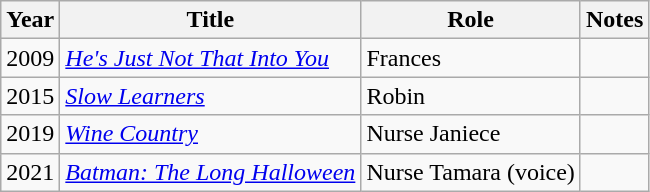<table class="wikitable plainrowheaders sortable" style="margin-right: 0;">
<tr>
<th scope="col">Year</th>
<th scope="col">Title</th>
<th scope="col">Role</th>
<th scope="col" class="unsortable">Notes</th>
</tr>
<tr>
<td>2009</td>
<td><em><a href='#'>He's Just Not That Into You</a></em></td>
<td>Frances</td>
<td></td>
</tr>
<tr>
<td>2015</td>
<td><em><a href='#'>Slow Learners</a></em></td>
<td>Robin</td>
<td></td>
</tr>
<tr>
<td>2019</td>
<td><em><a href='#'>Wine Country</a></em></td>
<td>Nurse Janiece</td>
<td></td>
</tr>
<tr>
<td>2021</td>
<td><em><a href='#'>Batman: The Long Halloween</a></em></td>
<td>Nurse Tamara (voice)</td>
<td></td>
</tr>
</table>
